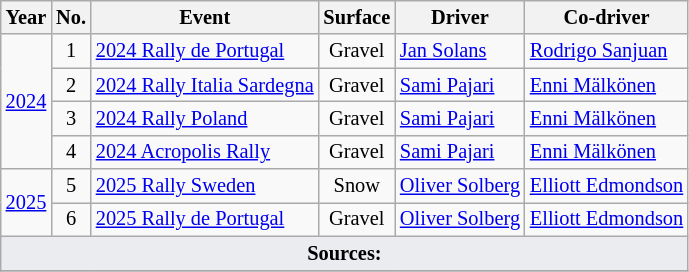<table class="wikitable" style="font-size: 85%; ">
<tr>
<th>Year</th>
<th>No.</th>
<th>Event</th>
<th>Surface</th>
<th>Driver</th>
<th>Co-driver</th>
</tr>
<tr>
<td align="center" rowspan="4"><a href='#'>2024</a></td>
<td align="center">1</td>
<td> <a href='#'>2024 Rally de Portugal</a></td>
<td align="center">Gravel</td>
<td> <a href='#'>Jan Solans</a></td>
<td> <a href='#'>Rodrigo Sanjuan</a></td>
</tr>
<tr>
<td align="center">2</td>
<td> <a href='#'>2024 Rally Italia Sardegna</a></td>
<td align="center">Gravel</td>
<td> <a href='#'>Sami Pajari</a></td>
<td> <a href='#'>Enni Mälkönen</a></td>
</tr>
<tr>
<td align="center">3</td>
<td> <a href='#'>2024 Rally Poland</a></td>
<td align="center">Gravel</td>
<td> <a href='#'>Sami Pajari</a></td>
<td> <a href='#'>Enni Mälkönen</a></td>
</tr>
<tr>
<td align="center">4</td>
<td> <a href='#'>2024 Acropolis Rally</a></td>
<td align="center">Gravel</td>
<td> <a href='#'>Sami Pajari</a></td>
<td> <a href='#'>Enni Mälkönen</a></td>
</tr>
<tr>
<td align="center" rowspan="2"><a href='#'>2025</a></td>
<td align="center">5</td>
<td> <a href='#'>2025 Rally Sweden</a></td>
<td align="center">Snow</td>
<td> <a href='#'>Oliver Solberg</a></td>
<td> <a href='#'>Elliott Edmondson</a></td>
</tr>
<tr>
<td align="center">6</td>
<td> <a href='#'>2025 Rally de Portugal</a></td>
<td align="center">Gravel</td>
<td> <a href='#'>Oliver Solberg</a></td>
<td> <a href='#'>Elliott Edmondson</a></td>
</tr>
<tr>
<td colspan="6" style="background-color:#EAECF0;text-align:center"><strong>Sources:</strong></td>
</tr>
<tr>
</tr>
</table>
